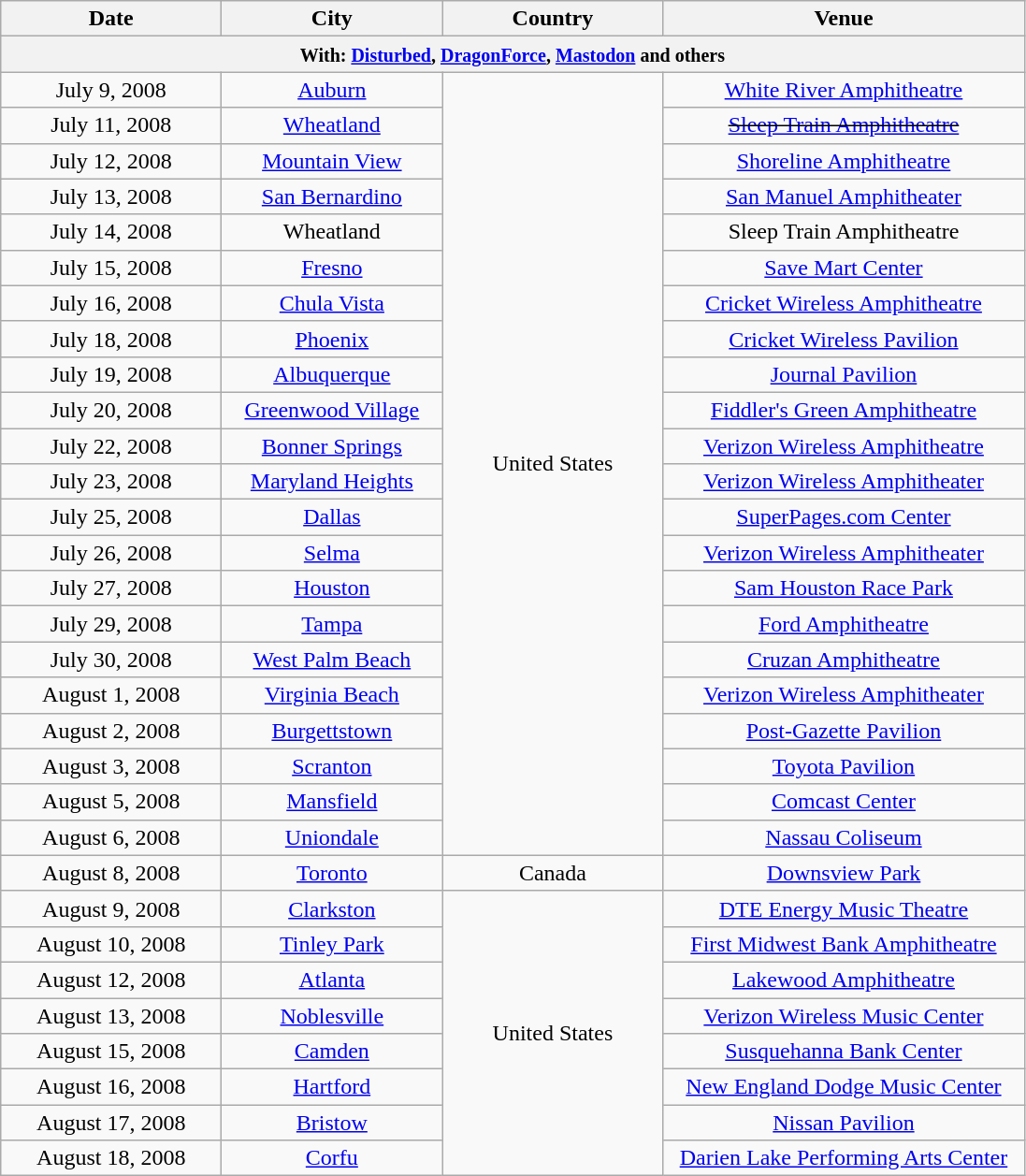<table class="wikitable" style="text-align:center;">
<tr>
<th width="150">Date</th>
<th width="150">City</th>
<th width="150">Country</th>
<th width="250">Venue</th>
</tr>
<tr>
<th colspan="4"><small>With: <a href='#'>Disturbed</a>, <a href='#'>DragonForce</a>, <a href='#'>Mastodon</a> and others</small></th>
</tr>
<tr>
<td>July 9, 2008</td>
<td><a href='#'>Auburn</a></td>
<td rowspan="22">United States</td>
<td><a href='#'>White River Amphitheatre</a></td>
</tr>
<tr>
<td>July 11, 2008</td>
<td><a href='#'>Wheatland</a></td>
<td><s><a href='#'>Sleep Train Amphitheatre</a></s></td>
</tr>
<tr>
<td>July 12, 2008</td>
<td><a href='#'>Mountain View</a></td>
<td><a href='#'>Shoreline Amphitheatre</a></td>
</tr>
<tr>
<td>July 13, 2008</td>
<td><a href='#'>San Bernardino</a></td>
<td><a href='#'>San Manuel Amphitheater</a></td>
</tr>
<tr>
<td>July 14, 2008</td>
<td>Wheatland</td>
<td>Sleep Train Amphitheatre</td>
</tr>
<tr>
<td>July 15, 2008</td>
<td><a href='#'>Fresno</a></td>
<td><a href='#'>Save Mart Center</a></td>
</tr>
<tr>
<td>July 16, 2008</td>
<td><a href='#'>Chula Vista</a></td>
<td><a href='#'>Cricket Wireless Amphitheatre</a></td>
</tr>
<tr>
<td>July 18, 2008</td>
<td><a href='#'>Phoenix</a></td>
<td><a href='#'>Cricket Wireless Pavilion</a></td>
</tr>
<tr>
<td>July 19, 2008</td>
<td><a href='#'>Albuquerque</a></td>
<td><a href='#'>Journal Pavilion</a></td>
</tr>
<tr>
<td>July 20, 2008</td>
<td><a href='#'>Greenwood Village</a></td>
<td><a href='#'>Fiddler's Green Amphitheatre</a></td>
</tr>
<tr>
<td>July 22, 2008</td>
<td><a href='#'>Bonner Springs</a></td>
<td><a href='#'>Verizon Wireless Amphitheatre</a></td>
</tr>
<tr>
<td>July 23, 2008</td>
<td><a href='#'>Maryland Heights</a></td>
<td><a href='#'>Verizon Wireless Amphitheater</a></td>
</tr>
<tr>
<td>July 25, 2008</td>
<td><a href='#'>Dallas</a></td>
<td><a href='#'>SuperPages.com Center</a></td>
</tr>
<tr>
<td>July 26, 2008</td>
<td><a href='#'>Selma</a></td>
<td><a href='#'>Verizon Wireless Amphitheater</a></td>
</tr>
<tr>
<td>July 27, 2008</td>
<td><a href='#'>Houston</a></td>
<td><a href='#'>Sam Houston Race Park</a></td>
</tr>
<tr>
<td>July 29, 2008</td>
<td><a href='#'>Tampa</a></td>
<td><a href='#'>Ford Amphitheatre</a></td>
</tr>
<tr>
<td>July 30, 2008</td>
<td><a href='#'>West Palm Beach</a></td>
<td><a href='#'>Cruzan Amphitheatre</a></td>
</tr>
<tr>
<td>August 1, 2008</td>
<td><a href='#'>Virginia Beach</a></td>
<td><a href='#'>Verizon Wireless Amphitheater</a></td>
</tr>
<tr>
<td>August 2, 2008</td>
<td><a href='#'>Burgettstown</a></td>
<td><a href='#'>Post-Gazette Pavilion</a></td>
</tr>
<tr>
<td>August 3, 2008</td>
<td><a href='#'>Scranton</a></td>
<td><a href='#'>Toyota Pavilion</a></td>
</tr>
<tr>
<td>August 5, 2008</td>
<td><a href='#'>Mansfield</a></td>
<td><a href='#'>Comcast Center</a></td>
</tr>
<tr>
<td>August 6, 2008</td>
<td><a href='#'>Uniondale</a></td>
<td><a href='#'>Nassau Coliseum</a></td>
</tr>
<tr>
<td>August 8, 2008</td>
<td><a href='#'>Toronto</a></td>
<td>Canada</td>
<td><a href='#'>Downsview Park</a></td>
</tr>
<tr>
<td>August 9, 2008</td>
<td><a href='#'>Clarkston</a></td>
<td rowspan="8">United States</td>
<td><a href='#'>DTE Energy Music Theatre</a></td>
</tr>
<tr>
<td>August 10, 2008</td>
<td><a href='#'>Tinley Park</a></td>
<td><a href='#'>First Midwest Bank Amphitheatre</a></td>
</tr>
<tr>
<td>August 12, 2008</td>
<td><a href='#'>Atlanta</a></td>
<td><a href='#'>Lakewood Amphitheatre</a></td>
</tr>
<tr>
<td>August 13, 2008</td>
<td><a href='#'>Noblesville</a></td>
<td><a href='#'>Verizon Wireless Music Center</a></td>
</tr>
<tr>
<td>August 15, 2008</td>
<td><a href='#'>Camden</a></td>
<td><a href='#'>Susquehanna Bank Center</a></td>
</tr>
<tr>
<td>August 16, 2008</td>
<td><a href='#'>Hartford</a></td>
<td><a href='#'>New England Dodge Music Center</a></td>
</tr>
<tr>
<td>August 17, 2008</td>
<td><a href='#'>Bristow</a></td>
<td><a href='#'>Nissan Pavilion</a></td>
</tr>
<tr>
<td>August 18, 2008</td>
<td><a href='#'>Corfu</a></td>
<td><a href='#'>Darien Lake Performing Arts Center</a></td>
</tr>
</table>
